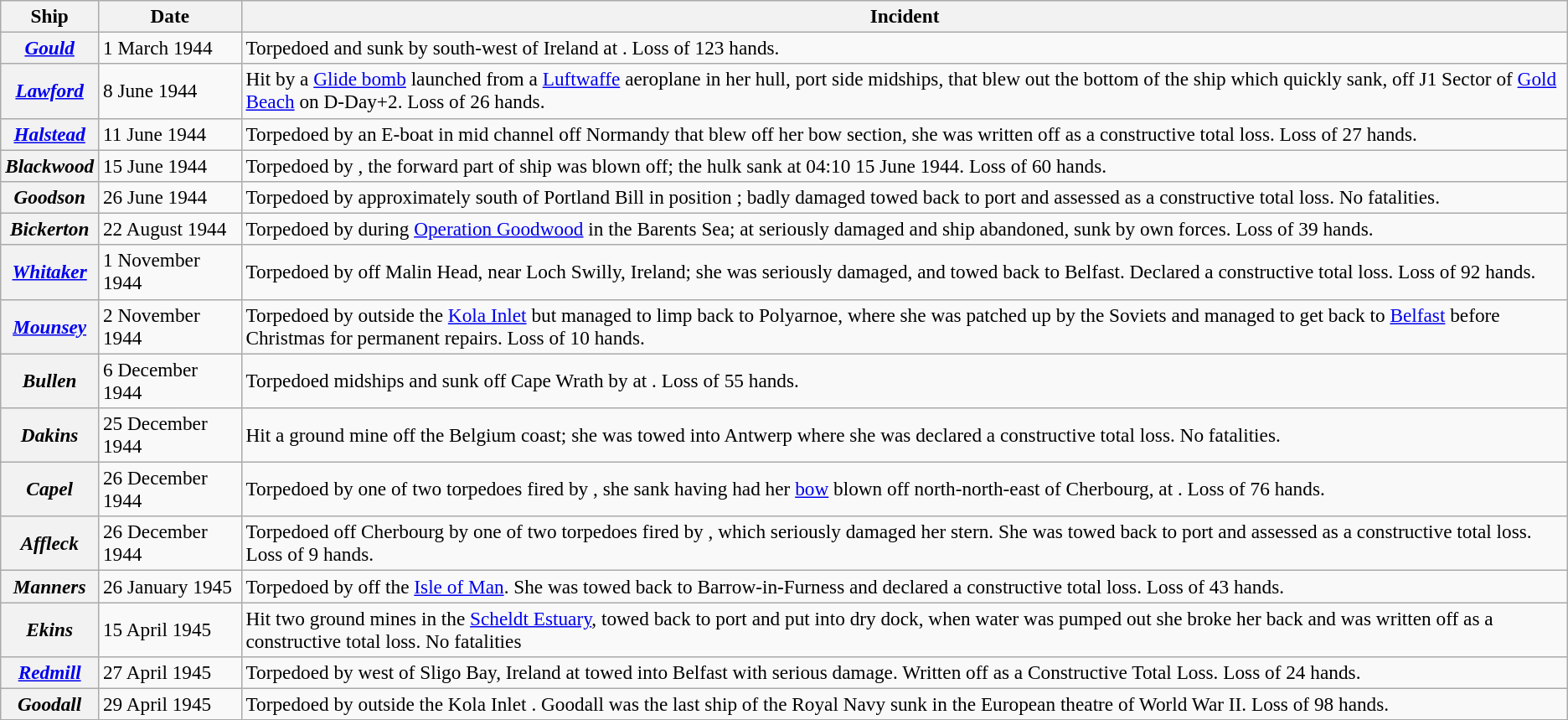<table class="wikitable plainrowheaders" style="font-size:97%;">
<tr>
<th scope="col">Ship</th>
<th scope="col">Date</th>
<th scope="col">Incident</th>
</tr>
<tr>
<th scope="row"><em><a href='#'>Gould</a></em></th>
<td>1 March 1944</td>
<td>Torpedoed and sunk by  south-west of Ireland at . Loss of 123 hands.</td>
</tr>
<tr>
<th scope="row"><em><a href='#'>Lawford</a></em></th>
<td>8 June 1944</td>
<td>Hit by a <a href='#'>Glide bomb</a> launched from a <a href='#'>Luftwaffe</a> aeroplane in her hull, port side midships, that blew out the bottom of the ship which quickly sank, off J1 Sector of <a href='#'>Gold Beach</a> on D-Day+2. Loss of 26 hands.</td>
</tr>
<tr>
<th scope="row"><em><a href='#'>Halstead</a></em></th>
<td>11 June 1944</td>
<td>Torpedoed by an E-boat in mid channel off Normandy that blew off her bow section, she was written off as a constructive total loss. Loss of 27 hands.</td>
</tr>
<tr>
<th scope="row" style="white-space:nowrap"><em>Blackwood</em></th>
<td>15 June 1944</td>
<td>Torpedoed by , the forward part of ship was blown off; the hulk sank at 04:10 15 June 1944. Loss of 60 hands.</td>
</tr>
<tr>
<th scope="row"><em>Goodson</em></th>
<td>26 June 1944</td>
<td>Torpedoed by  approximately  south of Portland Bill in position ; badly damaged towed back to port and assessed as a constructive total loss. No fatalities.</td>
</tr>
<tr>
<th scope="row"><em>Bickerton</em></th>
<td>22 August 1944</td>
<td>Torpedoed by  during <a href='#'>Operation Goodwood</a> in the Barents Sea; at  seriously damaged and ship abandoned, sunk by own forces. Loss of 39 hands.</td>
</tr>
<tr>
<th scope="row"><em><a href='#'>Whitaker</a></em></th>
<td>1 November 1944</td>
<td>Torpedoed by  off Malin Head, near Loch Swilly, Ireland; she was seriously damaged, and towed back to Belfast. Declared a constructive total loss. Loss of 92 hands.</td>
</tr>
<tr>
<th scope="row"><em><a href='#'>Mounsey</a></em></th>
<td>2 November 1944</td>
<td>Torpedoed by  outside the <a href='#'>Kola Inlet</a> but managed to limp back to Polyarnoe, where she was patched up by the Soviets and managed to get back to <a href='#'>Belfast</a> before Christmas for permanent repairs. Loss of 10 hands.</td>
</tr>
<tr>
<th scope="row"><em>Bullen</em></th>
<td>6 December 1944</td>
<td>Torpedoed midships and sunk off Cape Wrath by  at . Loss of 55 hands.</td>
</tr>
<tr>
<th scope="row"><em>Dakins</em></th>
<td>25 December 1944</td>
<td>Hit a ground mine off the Belgium coast; she was towed into Antwerp where she was declared a constructive total loss. No fatalities.</td>
</tr>
<tr>
<th scope="row"><em>Capel</em></th>
<td>26 December 1944</td>
<td>Torpedoed by one of two torpedoes fired by , she sank having had her <a href='#'>bow</a> blown off north-north-east of Cherbourg, at . Loss of 76 hands.</td>
</tr>
<tr>
<th scope="row"><em>Affleck</em></th>
<td>26 December 1944</td>
<td>Torpedoed off Cherbourg by one of two torpedoes fired by , which seriously damaged her stern. She was towed back to port and assessed as a constructive total loss. Loss of 9 hands.</td>
</tr>
<tr>
<th scope="row"><em>Manners</em></th>
<td>26 January 1945</td>
<td>Torpedoed by  off the <a href='#'>Isle of Man</a>. She was towed back to Barrow-in-Furness and declared a constructive total loss. Loss of 43 hands.</td>
</tr>
<tr>
<th scope="row"><em>Ekins</em></th>
<td>15 April 1945</td>
<td>Hit two ground mines in the <a href='#'>Scheldt Estuary</a>, towed back to port and put into dry dock, when water was pumped out she broke her back and was written off as a constructive total loss. No fatalities</td>
</tr>
<tr>
<th scope="row"><em><a href='#'>Redmill</a></em></th>
<td>27 April 1945</td>
<td>Torpedoed by   west of Sligo Bay, Ireland at  towed into Belfast with serious damage. Written off as a Constructive Total Loss. Loss of 24 hands.</td>
</tr>
<tr>
<th scope="row"><em>Goodall</em></th>
<td>29 April 1945</td>
<td>Torpedoed by  outside the Kola Inlet .  Goodall was the last ship of the Royal Navy sunk in the European theatre of World War II. Loss of 98 hands.</td>
</tr>
</table>
